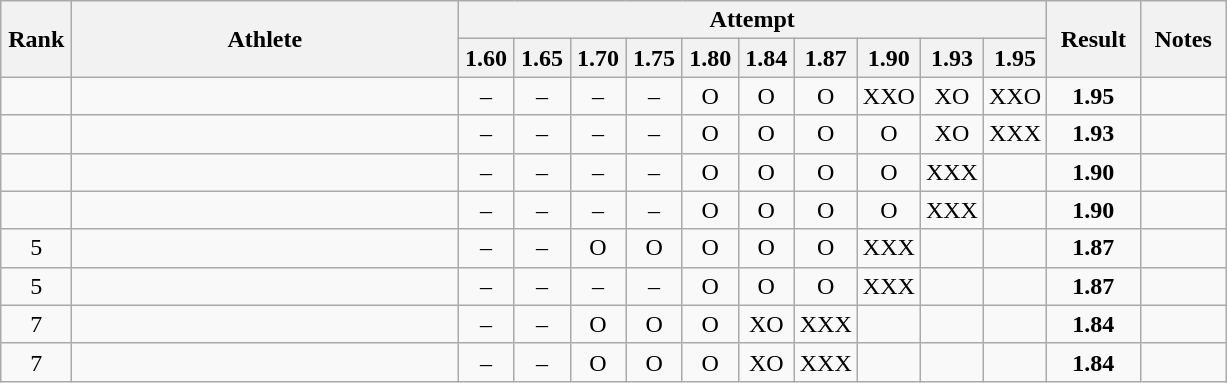<table class="wikitable" style="text-align:center">
<tr>
<th rowspan=2 width=40>Rank</th>
<th rowspan=2 width=250>Athlete</th>
<th colspan=10>Attempt</th>
<th rowspan=2 width=55>Result</th>
<th rowspan=2 width=50>Notes</th>
</tr>
<tr>
<th width=30>1.60</th>
<th width=30>1.65</th>
<th width=30>1.70</th>
<th width=30>1.75</th>
<th width=30>1.80</th>
<th width=30>1.84</th>
<th width=30>1.87</th>
<th width=30>1.90</th>
<th width=30>1.93</th>
<th width=30>1.95</th>
</tr>
<tr>
<td></td>
<td align=left></td>
<td>–</td>
<td>–</td>
<td>–</td>
<td>–</td>
<td>O</td>
<td>O</td>
<td>O</td>
<td>XXO</td>
<td>XO</td>
<td>XXO</td>
<td><strong>1.95</strong></td>
<td></td>
</tr>
<tr>
<td></td>
<td align=left></td>
<td>–</td>
<td>–</td>
<td>–</td>
<td>–</td>
<td>O</td>
<td>O</td>
<td>O</td>
<td>O</td>
<td>XO</td>
<td>XXX</td>
<td><strong>1.93</strong></td>
<td></td>
</tr>
<tr>
<td></td>
<td align=left></td>
<td>–</td>
<td>–</td>
<td>–</td>
<td>–</td>
<td>O</td>
<td>O</td>
<td>O</td>
<td>O</td>
<td>XXX</td>
<td></td>
<td><strong>1.90</strong></td>
<td></td>
</tr>
<tr>
<td></td>
<td align=left></td>
<td>–</td>
<td>–</td>
<td>–</td>
<td>–</td>
<td>O</td>
<td>O</td>
<td>O</td>
<td>O</td>
<td>XXX</td>
<td></td>
<td><strong>1.90</strong></td>
<td></td>
</tr>
<tr>
<td>5</td>
<td align=left></td>
<td>–</td>
<td>–</td>
<td>O</td>
<td>O</td>
<td>O</td>
<td>O</td>
<td>O</td>
<td>XXX</td>
<td></td>
<td></td>
<td><strong>1.87</strong></td>
<td></td>
</tr>
<tr>
<td>5</td>
<td align=left></td>
<td>–</td>
<td>–</td>
<td>–</td>
<td>–</td>
<td>O</td>
<td>O</td>
<td>O</td>
<td>XXX</td>
<td></td>
<td></td>
<td><strong>1.87</strong></td>
<td></td>
</tr>
<tr>
<td>7</td>
<td align=left></td>
<td>–</td>
<td>–</td>
<td>O</td>
<td>O</td>
<td>O</td>
<td>XO</td>
<td>XXX</td>
<td></td>
<td></td>
<td></td>
<td><strong>1.84</strong></td>
<td></td>
</tr>
<tr>
<td>7</td>
<td align=left></td>
<td>–</td>
<td>–</td>
<td>O</td>
<td>O</td>
<td>O</td>
<td>XO</td>
<td>XXX</td>
<td></td>
<td></td>
<td></td>
<td><strong>1.84</strong></td>
<td></td>
</tr>
</table>
